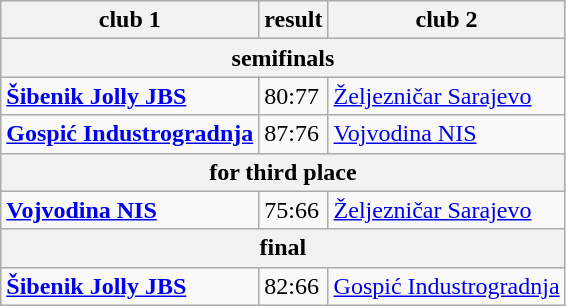<table class="wikitable">
<tr>
<th>club 1</th>
<th>result</th>
<th>club 2</th>
</tr>
<tr>
<th colspan="3">semifinals</th>
</tr>
<tr>
<td> <strong><a href='#'>Šibenik Jolly JBS</a></strong></td>
<td>80:77</td>
<td> <a href='#'>Željezničar Sarajevo</a></td>
</tr>
<tr>
<td> <strong><a href='#'>Gospić Industrogradnja</a></strong></td>
<td>87:76</td>
<td> <a href='#'>Vojvodina NIS</a></td>
</tr>
<tr>
<th colspan="3">for third place</th>
</tr>
<tr>
<td> <strong><a href='#'>Vojvodina NIS</a></strong></td>
<td>75:66</td>
<td> <a href='#'>Željezničar Sarajevo</a></td>
</tr>
<tr>
<th colspan="3">final</th>
</tr>
<tr>
<td> <strong><a href='#'>Šibenik Jolly JBS</a></strong></td>
<td>82:66</td>
<td> <a href='#'>Gospić Industrogradnja</a></td>
</tr>
</table>
